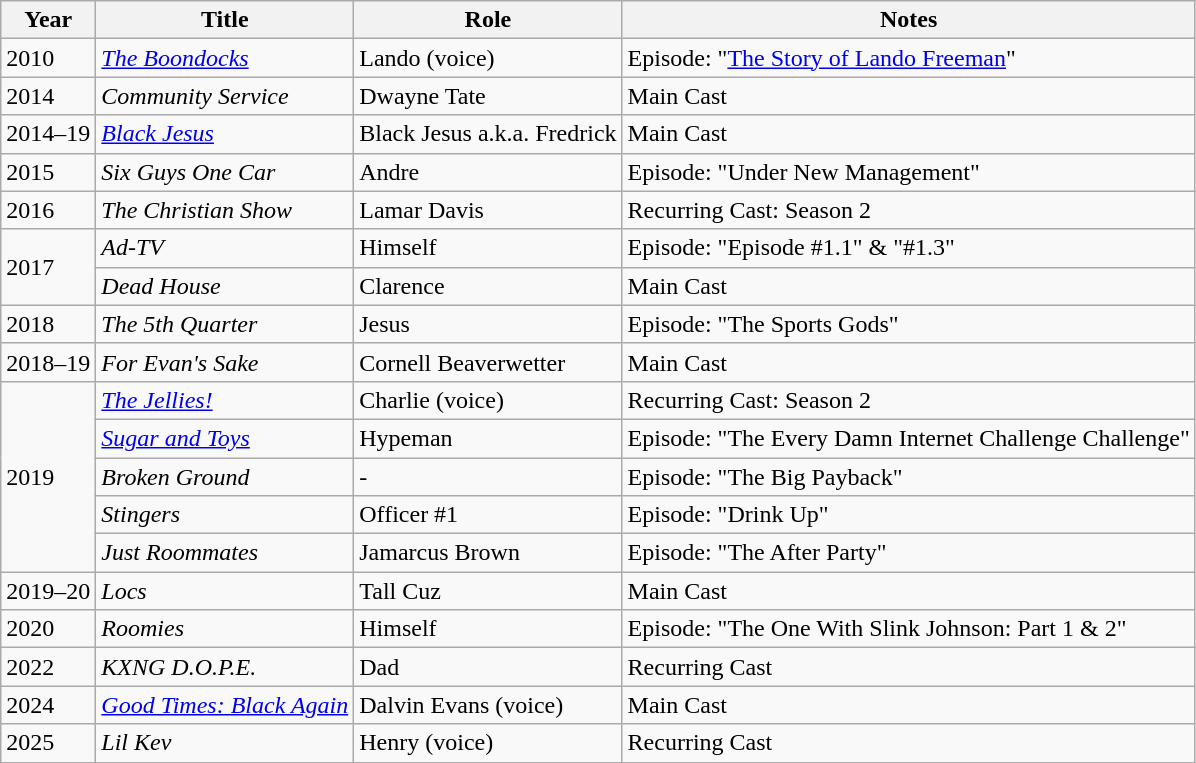<table class="wikitable sortable">
<tr>
<th>Year</th>
<th>Title</th>
<th>Role</th>
<th>Notes</th>
</tr>
<tr>
<td>2010</td>
<td><em><a href='#'>The Boondocks</a></em></td>
<td>Lando (voice)</td>
<td>Episode: "<a href='#'>The Story of Lando Freeman</a>"</td>
</tr>
<tr>
<td>2014</td>
<td><em>Community Service</em></td>
<td>Dwayne Tate</td>
<td>Main Cast</td>
</tr>
<tr>
<td>2014–19</td>
<td><em><a href='#'>Black Jesus</a></em></td>
<td>Black Jesus a.k.a. Fredrick</td>
<td>Main Cast</td>
</tr>
<tr>
<td>2015</td>
<td><em>Six Guys One Car</em></td>
<td>Andre</td>
<td>Episode: "Under New Management"</td>
</tr>
<tr>
<td>2016</td>
<td><em>The Christian Show</em></td>
<td>Lamar Davis</td>
<td>Recurring Cast: Season 2</td>
</tr>
<tr>
<td rowspan=2>2017</td>
<td><em>Ad-TV</em></td>
<td>Himself</td>
<td>Episode: "Episode #1.1" & "#1.3"</td>
</tr>
<tr>
<td><em>Dead House</em></td>
<td>Clarence</td>
<td>Main Cast</td>
</tr>
<tr>
<td>2018</td>
<td><em>The 5th Quarter</em></td>
<td>Jesus</td>
<td>Episode: "The Sports Gods"</td>
</tr>
<tr>
<td>2018–19</td>
<td><em>For Evan's Sake</em></td>
<td>Cornell Beaverwetter</td>
<td>Main Cast</td>
</tr>
<tr>
<td rowspan=5>2019</td>
<td><em><a href='#'>The Jellies!</a></em></td>
<td>Charlie (voice)</td>
<td>Recurring Cast: Season 2</td>
</tr>
<tr>
<td><em><a href='#'>Sugar and Toys</a></em></td>
<td>Hypeman</td>
<td>Episode: "The Every Damn Internet Challenge Challenge"</td>
</tr>
<tr>
<td><em>Broken Ground</em></td>
<td>-</td>
<td>Episode: "The Big Payback"</td>
</tr>
<tr>
<td><em>Stingers</em></td>
<td>Officer #1</td>
<td>Episode: "Drink Up"</td>
</tr>
<tr>
<td><em>Just Roommates</em></td>
<td>Jamarcus Brown</td>
<td>Episode: "The After Party"</td>
</tr>
<tr>
<td>2019–20</td>
<td><em>Locs</em></td>
<td>Tall Cuz</td>
<td>Main Cast</td>
</tr>
<tr>
<td>2020</td>
<td><em>Roomies</em></td>
<td>Himself</td>
<td>Episode: "The One With Slink Johnson: Part 1 & 2"</td>
</tr>
<tr>
<td>2022</td>
<td><em>KXNG D.O.P.E.</em></td>
<td>Dad</td>
<td>Recurring Cast</td>
</tr>
<tr>
<td>2024</td>
<td><em><a href='#'>Good Times: Black Again</a></em></td>
<td>Dalvin Evans (voice)</td>
<td>Main Cast</td>
</tr>
<tr>
<td>2025</td>
<td><em>Lil Kev</em></td>
<td>Henry (voice)</td>
<td>Recurring Cast</td>
</tr>
</table>
